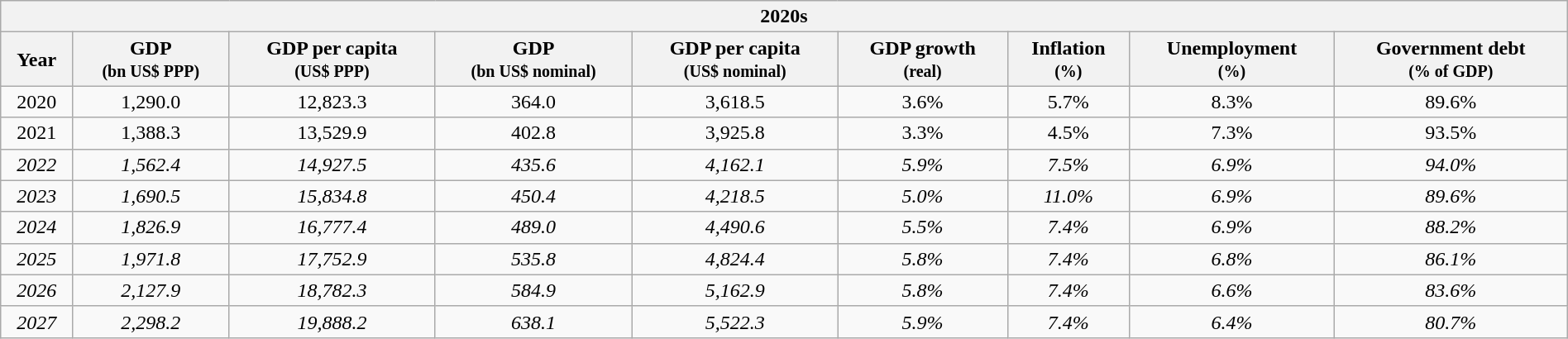<table class="wikitable mw-collapsible" style="text-align:center; width:100%;">
<tr>
<th colspan=9 style="background:#f2f2f2;"><strong>2020s</strong></th>
</tr>
<tr>
<th>Year</th>
<th>GDP<br><small>(bn US$ PPP)</small></th>
<th>GDP per capita<br><small>(US$ PPP)</small></th>
<th>GDP<br><small>(bn US$ nominal)</small></th>
<th>GDP per capita<br><small>(US$ nominal)</small></th>
<th>GDP growth<br><small>(real)</small></th>
<th>Inflation<br><small>(%)</small></th>
<th>Unemployment<br><small>(%)</small></th>
<th>Government debt<br><small>(% of GDP)</small></th>
</tr>
<tr>
<td>2020</td>
<td>1,290.0</td>
<td>12,823.3</td>
<td>364.0</td>
<td>3,618.5</td>
<td>3.6%</td>
<td>5.7%</td>
<td>8.3%</td>
<td>89.6%</td>
</tr>
<tr>
<td>2021</td>
<td>1,388.3</td>
<td>13,529.9</td>
<td>402.8</td>
<td>3,925.8</td>
<td>3.3%</td>
<td>4.5%</td>
<td>7.3%</td>
<td>93.5%</td>
</tr>
<tr>
<td><em>2022</em></td>
<td><em>1,562.4</em></td>
<td><em>14,927.5</em></td>
<td><em>435.6</em></td>
<td><em>4,162.1</em></td>
<td><em>5.9%</em></td>
<td><em>7.5%</em></td>
<td><em>6.9%</em></td>
<td><em>94.0%</em></td>
</tr>
<tr>
<td><em>2023</em></td>
<td><em>1,690.5</em></td>
<td><em>15,834.8</em></td>
<td><em>450.4</em></td>
<td><em>4,218.5</em></td>
<td><em>5.0%</em></td>
<td><em>11.0%</em></td>
<td><em>6.9%</em></td>
<td><em>89.6%</em></td>
</tr>
<tr>
<td><em>2024</em></td>
<td><em>1,826.9</em></td>
<td><em>16,777.4</em></td>
<td><em>489.0</em></td>
<td><em>4,490.6</em></td>
<td><em>5.5%</em></td>
<td><em>7.4%</em></td>
<td><em>6.9%</em></td>
<td><em>88.2%</em></td>
</tr>
<tr>
<td><em>2025</em></td>
<td><em>1,971.8</em></td>
<td><em>17,752.9</em></td>
<td><em>535.8</em></td>
<td><em>4,824.4</em></td>
<td><em>5.8%</em></td>
<td><em>7.4%</em></td>
<td><em>6.8%</em></td>
<td><em>86.1%</em></td>
</tr>
<tr>
<td><em>2026</em></td>
<td><em>2,127.9</em></td>
<td><em>18,782.3</em></td>
<td><em>584.9</em></td>
<td><em>5,162.9</em></td>
<td><em>5.8%</em></td>
<td><em>7.4%</em></td>
<td><em>6.6%</em></td>
<td><em>83.6%</em></td>
</tr>
<tr>
<td><em>2027</em></td>
<td><em>2,298.2</em></td>
<td><em>19,888.2</em></td>
<td><em>638.1</em></td>
<td><em>5,522.3</em></td>
<td><em>5.9%</em></td>
<td><em>7.4%</em></td>
<td><em>6.4%</em></td>
<td><em>80.7%</em></td>
</tr>
</table>
